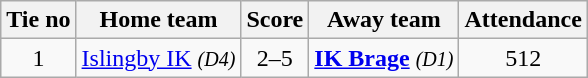<table class="wikitable" style="text-align:center">
<tr>
<th style= width="40px">Tie no</th>
<th style= width="150px">Home team</th>
<th style= width="60px">Score</th>
<th style= width="150px">Away team</th>
<th style= width="30px">Attendance</th>
</tr>
<tr>
<td>1</td>
<td><a href='#'>Islingby IK</a> <em><small>(D4)</small></em></td>
<td>2–5</td>
<td><strong><a href='#'>IK Brage</a></strong> <em><small>(D1)</small></em></td>
<td>512</td>
</tr>
</table>
